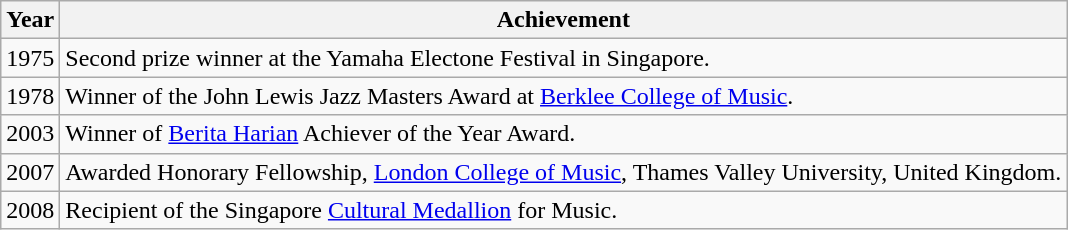<table class="wikitable">
<tr>
<th>Year</th>
<th>Achievement</th>
</tr>
<tr>
<td>1975</td>
<td>Second prize winner at the Yamaha Electone Festival in Singapore.</td>
</tr>
<tr>
<td>1978</td>
<td>Winner of the John Lewis Jazz Masters Award at <a href='#'>Berklee College of Music</a>.</td>
</tr>
<tr>
<td>2003</td>
<td>Winner of <a href='#'>Berita Harian</a> Achiever of the Year Award.</td>
</tr>
<tr>
<td>2007</td>
<td>Awarded Honorary Fellowship, <a href='#'>London College of Music</a>, Thames Valley University, United Kingdom.</td>
</tr>
<tr>
<td>2008</td>
<td>Recipient of the Singapore <a href='#'>Cultural Medallion</a> for Music.</td>
</tr>
</table>
